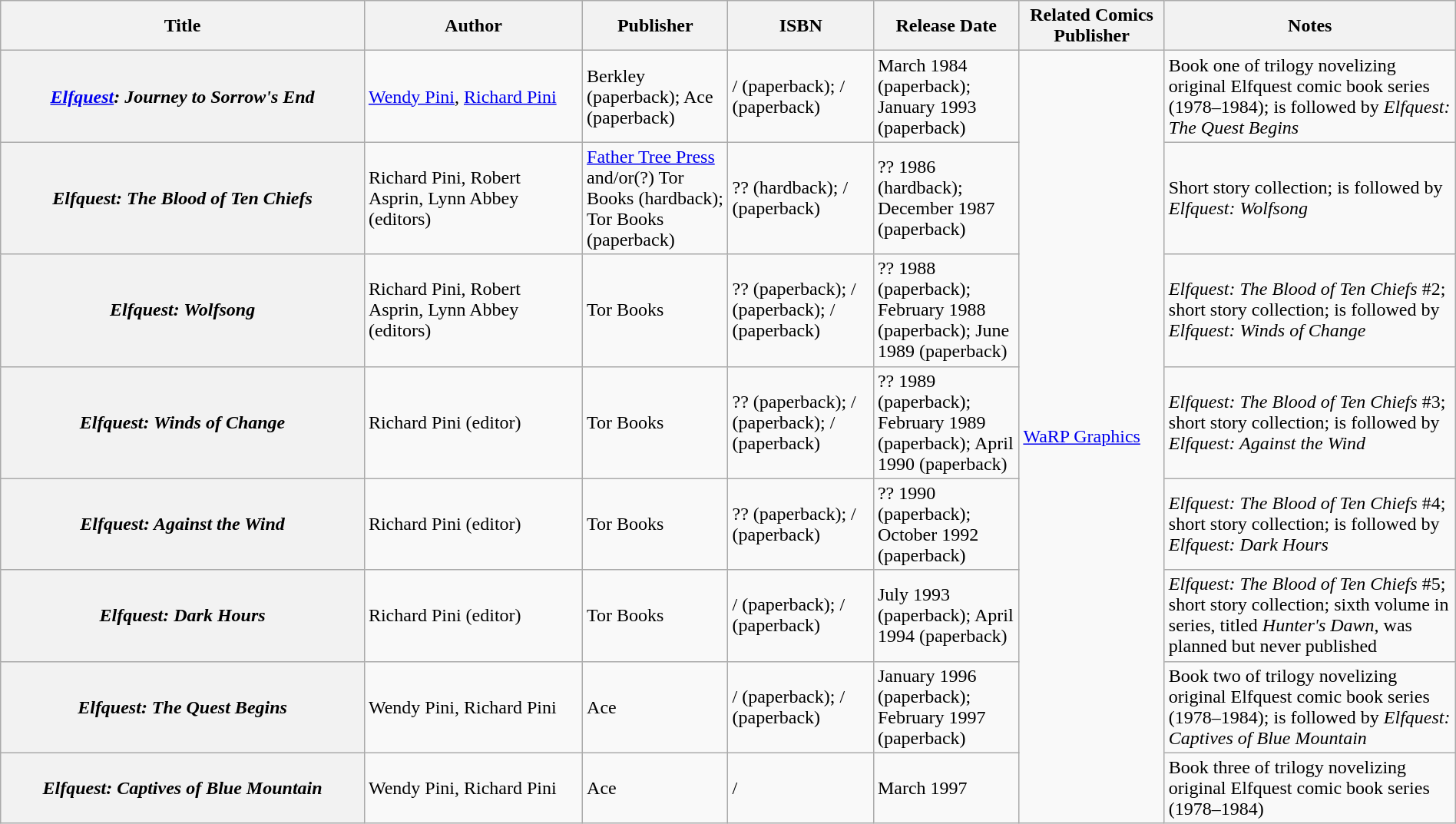<table class="wikitable" width="100%">
<tr>
<th width="25%">Title</th>
<th width="15%">Author</th>
<th width="10%">Publisher</th>
<th width="10%">ISBN</th>
<th width="10%">Release Date</th>
<th width="10%">Related Comics Publisher</th>
<th width="20%">Notes</th>
</tr>
<tr>
<th><em><a href='#'>Elfquest</a>: Journey to Sorrow's End</em></th>
<td><a href='#'>Wendy Pini</a>, <a href='#'>Richard Pini</a></td>
<td>Berkley (paperback); Ace (paperback)</td>
<td> /  (paperback);  /  (paperback)</td>
<td>March 1984 (paperback); January 1993 (paperback)</td>
<td rowspan="8"><a href='#'>WaRP Graphics</a></td>
<td>Book one of trilogy novelizing original Elfquest comic book series (1978–1984); is followed by <em>Elfquest: The Quest Begins</em></td>
</tr>
<tr>
<th><em>Elfquest: The Blood of Ten Chiefs</em></th>
<td>Richard Pini, Robert Asprin, Lynn Abbey (editors)</td>
<td><a href='#'>Father Tree Press</a> and/or(?) Tor Books (hardback); Tor Books (paperback)</td>
<td>?? (hardback);  /  (paperback)</td>
<td>?? 1986 (hardback); December 1987 (paperback)</td>
<td>Short story collection; is followed by <em>Elfquest: Wolfsong</em></td>
</tr>
<tr>
<th><em>Elfquest: Wolfsong</em></th>
<td>Richard Pini, Robert Asprin, Lynn Abbey (editors)</td>
<td>Tor Books</td>
<td>?? (paperback);  /  (paperback);  /  (paperback)</td>
<td>?? 1988 (paperback); February 1988 (paperback); June 1989 (paperback)</td>
<td><em>Elfquest: The Blood of Ten Chiefs</em> #2; short story collection; is followed by <em>Elfquest: Winds of Change</em></td>
</tr>
<tr>
<th><em>Elfquest: Winds of Change</em></th>
<td>Richard Pini (editor)</td>
<td>Tor Books</td>
<td>?? (paperback);  /  (paperback);  /  (paperback)</td>
<td>?? 1989 (paperback); February 1989 (paperback); April 1990 (paperback)</td>
<td><em>Elfquest: The Blood of Ten Chiefs</em> #3; short story collection; is followed by <em>Elfquest: Against the Wind</em></td>
</tr>
<tr>
<th><em>Elfquest: Against the Wind</em></th>
<td>Richard Pini (editor)</td>
<td>Tor Books</td>
<td>?? (paperback);  /  (paperback)</td>
<td>?? 1990 (paperback); October 1992 (paperback)</td>
<td><em>Elfquest: The Blood of Ten Chiefs</em> #4; short story collection; is followed by <em>Elfquest: Dark Hours</em></td>
</tr>
<tr>
<th><em>Elfquest: Dark Hours</em></th>
<td>Richard Pini (editor)</td>
<td>Tor Books</td>
<td> /  (paperback);  /  (paperback)</td>
<td>July 1993 (paperback); April 1994 (paperback)</td>
<td><em>Elfquest: The Blood of Ten Chiefs</em> #5; short story collection; sixth volume in series, titled <em>Hunter's Dawn</em>, was planned but never published</td>
</tr>
<tr>
<th><em>Elfquest: The Quest Begins</em></th>
<td>Wendy Pini, Richard Pini</td>
<td>Ace</td>
<td> /  (paperback);  /  (paperback)</td>
<td>January 1996 (paperback); February 1997 (paperback)</td>
<td>Book two of trilogy novelizing original Elfquest comic book series (1978–1984); is followed by <em>Elfquest: Captives of Blue Mountain</em></td>
</tr>
<tr>
<th><em>Elfquest: Captives of Blue Mountain</em></th>
<td>Wendy Pini, Richard Pini</td>
<td>Ace</td>
<td> / </td>
<td>March 1997</td>
<td>Book three of trilogy novelizing original Elfquest comic book series (1978–1984)</td>
</tr>
</table>
